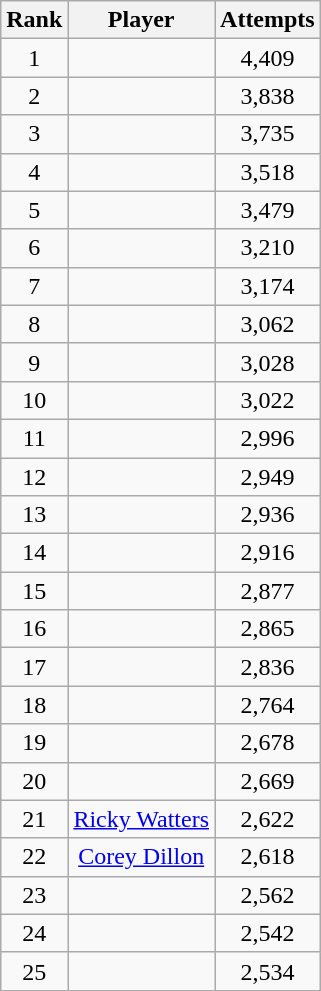<table class="wikitable">
<tr>
<th>Rank</th>
<th>Player</th>
<th>Attempts</th>
</tr>
<tr align="center">
<td>1</td>
<td></td>
<td>4,409</td>
</tr>
<tr align=center>
<td>2</td>
<td></td>
<td>3,838</td>
</tr>
<tr align=center>
<td>3</td>
<td></td>
<td>3,735</td>
</tr>
<tr align=center>
<td>4</td>
<td></td>
<td>3,518</td>
</tr>
<tr align=center>
<td>5</td>
<td></td>
<td>3,479</td>
</tr>
<tr align="center">
<td>6</td>
<td></td>
<td>3,210</td>
</tr>
<tr align="center">
<td>7</td>
<td></td>
<td>3,174</td>
</tr>
<tr align=center>
<td>8</td>
<td></td>
<td>3,062</td>
</tr>
<tr align="center">
<td>9</td>
<td></td>
<td>3,028</td>
</tr>
<tr align="center">
<td>10</td>
<td></td>
<td>3,022</td>
</tr>
<tr align="center">
<td>11</td>
<td></td>
<td>2,996</td>
</tr>
<tr align=center>
<td>12</td>
<td></td>
<td>2,949</td>
</tr>
<tr align="center">
<td>13</td>
<td></td>
<td>2,936</td>
</tr>
<tr align="center">
<td>14</td>
<td></td>
<td>2,916</td>
</tr>
<tr align="center">
<td>15</td>
<td></td>
<td>2,877</td>
</tr>
<tr align="center">
<td>16</td>
<td></td>
<td>2,865</td>
</tr>
<tr align="center">
<td>17</td>
<td></td>
<td>2,836</td>
</tr>
<tr align="center">
<td>18</td>
<td></td>
<td>2,764</td>
</tr>
<tr align="center">
<td>19</td>
<td></td>
<td>2,678</td>
</tr>
<tr align="center">
<td>20</td>
<td></td>
<td>2,669</td>
</tr>
<tr align="center">
<td>21</td>
<td><a href='#'>Ricky Watters</a></td>
<td>2,622</td>
</tr>
<tr align="center">
<td>22</td>
<td><a href='#'>Corey Dillon</a></td>
<td>2,618</td>
</tr>
<tr align="center">
<td>23</td>
<td></td>
<td>2,562</td>
</tr>
<tr align="center">
<td>24</td>
<td></td>
<td>2,542</td>
</tr>
<tr align="center">
<td>25</td>
<td></td>
<td>2,534</td>
</tr>
</table>
